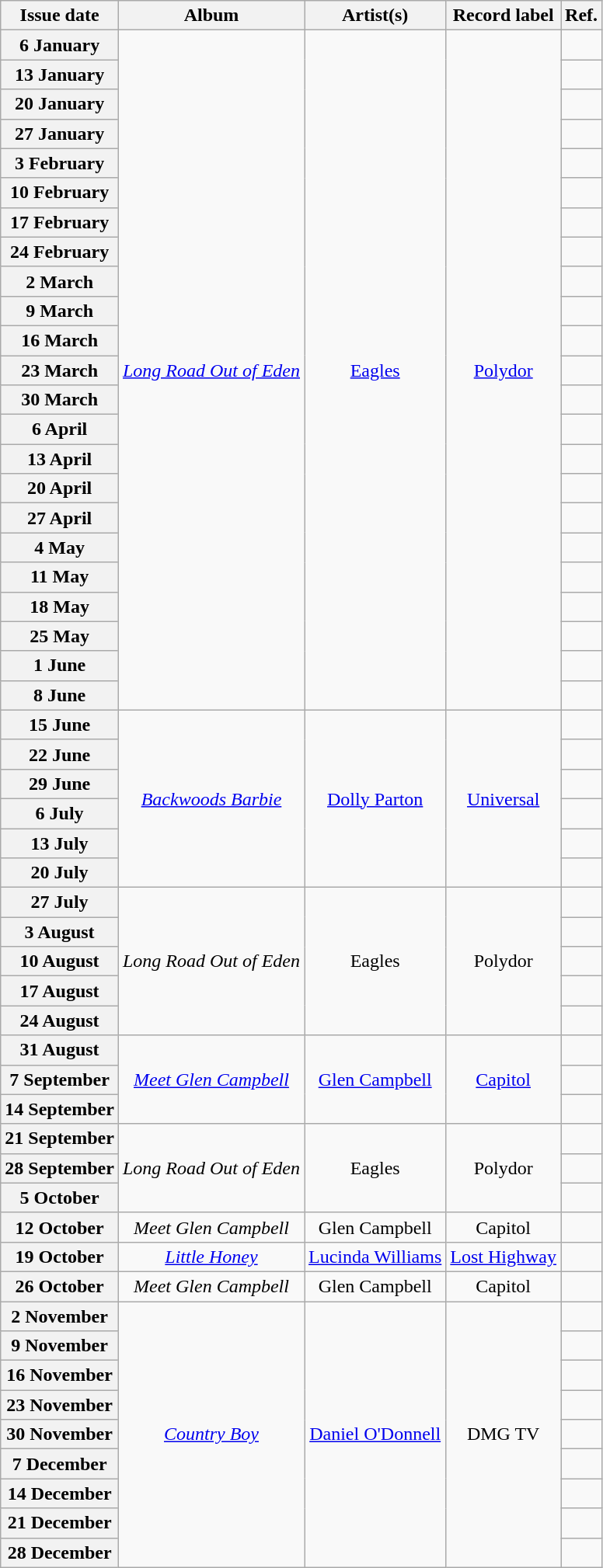<table class="wikitable plainrowheaders">
<tr>
<th scope="col">Issue date</th>
<th scope="col">Album</th>
<th scope="col">Artist(s)</th>
<th scope="col">Record label</th>
<th scope="col">Ref.</th>
</tr>
<tr>
<th scope="row">6 January</th>
<td align="center" rowspan=23><em><a href='#'>Long Road Out of Eden</a></em></td>
<td align="center" rowspan=23><a href='#'>Eagles</a></td>
<td align="center" rowspan=23><a href='#'>Polydor</a></td>
<td align="center"></td>
</tr>
<tr>
<th scope="row">13 January</th>
<td align="center"></td>
</tr>
<tr>
<th scope="row">20 January</th>
<td align="center"></td>
</tr>
<tr>
<th scope="row">27 January</th>
<td align="center"></td>
</tr>
<tr>
<th scope="row">3 February</th>
<td align="center"></td>
</tr>
<tr>
<th scope="row">10 February</th>
<td align="center"></td>
</tr>
<tr>
<th scope="row">17 February</th>
<td align="center"></td>
</tr>
<tr>
<th scope="row">24 February</th>
<td align="center"></td>
</tr>
<tr>
<th scope="row">2 March</th>
<td align="center"></td>
</tr>
<tr>
<th scope="row">9 March</th>
<td align="center"></td>
</tr>
<tr>
<th scope="row">16 March</th>
<td align="center"></td>
</tr>
<tr>
<th scope="row">23 March</th>
<td align="center"></td>
</tr>
<tr>
<th scope="row">30 March</th>
<td align="center"></td>
</tr>
<tr>
<th scope="row">6 April</th>
<td align="center"></td>
</tr>
<tr>
<th scope="row">13 April</th>
<td align="center"></td>
</tr>
<tr>
<th scope="row">20 April</th>
<td align="center"></td>
</tr>
<tr>
<th scope="row">27 April</th>
<td align="center"></td>
</tr>
<tr>
<th scope="row">4 May</th>
<td align="center"></td>
</tr>
<tr>
<th scope="row">11 May</th>
<td align="center"></td>
</tr>
<tr>
<th scope="row">18 May</th>
<td align="center"></td>
</tr>
<tr>
<th scope="row">25 May</th>
<td align="center"></td>
</tr>
<tr>
<th scope="row">1 June</th>
<td align="center"></td>
</tr>
<tr>
<th scope="row">8 June</th>
<td align="center"></td>
</tr>
<tr>
<th scope="row">15 June</th>
<td align="center" rowspan=6><em><a href='#'>Backwoods Barbie</a></em></td>
<td align="center" rowspan=6><a href='#'>Dolly Parton</a></td>
<td align="center" rowspan=6><a href='#'>Universal</a></td>
<td align="center"></td>
</tr>
<tr>
<th scope="row">22 June</th>
<td align="center"></td>
</tr>
<tr>
<th scope="row">29 June</th>
<td align="center"></td>
</tr>
<tr>
<th scope="row">6 July</th>
<td align="center"></td>
</tr>
<tr>
<th scope="row">13 July</th>
<td align="center"></td>
</tr>
<tr>
<th scope="row">20 July</th>
<td align="center"></td>
</tr>
<tr>
<th scope="row">27 July</th>
<td align="center" rowspan=5><em>Long Road Out of Eden</em></td>
<td align="center" rowspan=5>Eagles</td>
<td align="center" rowspan=5>Polydor</td>
<td align="center"></td>
</tr>
<tr>
<th scope="row">3 August</th>
<td align="center"></td>
</tr>
<tr>
<th scope="row">10 August</th>
<td align="center"></td>
</tr>
<tr>
<th scope="row">17 August</th>
<td align="center"></td>
</tr>
<tr>
<th scope="row">24 August</th>
<td align="center"></td>
</tr>
<tr>
<th scope="row">31 August</th>
<td align="center" rowspan=3><em><a href='#'>Meet Glen Campbell</a></em></td>
<td align="center" rowspan=3><a href='#'>Glen Campbell</a></td>
<td align="center" rowspan=3><a href='#'>Capitol</a></td>
<td align="center"></td>
</tr>
<tr>
<th scope="row">7 September</th>
<td align="center"></td>
</tr>
<tr>
<th scope="row">14 September</th>
<td align="center"></td>
</tr>
<tr>
<th scope="row">21 September</th>
<td align="center" rowspan=3><em>Long Road Out of Eden</em></td>
<td align="center" rowspan=3>Eagles</td>
<td align="center" rowspan=3>Polydor</td>
<td align="center"></td>
</tr>
<tr>
<th scope="row">28 September</th>
<td align="center"></td>
</tr>
<tr>
<th scope="row">5 October</th>
<td align="center"></td>
</tr>
<tr>
<th scope="row">12 October</th>
<td align="center"><em>Meet Glen Campbell</em></td>
<td align="center">Glen Campbell</td>
<td align="center">Capitol</td>
<td align="center"></td>
</tr>
<tr>
<th scope="row">19 October</th>
<td align="center"><em><a href='#'>Little Honey</a></em></td>
<td align="center"><a href='#'>Lucinda Williams</a></td>
<td align="center"><a href='#'>Lost Highway</a></td>
<td align="center"></td>
</tr>
<tr>
<th scope="row">26 October</th>
<td align="center"><em>Meet Glen Campbell</em></td>
<td align="center">Glen Campbell</td>
<td align="center">Capitol</td>
<td align="center"></td>
</tr>
<tr>
<th scope="row">2 November</th>
<td align="center" rowspan=9><em><a href='#'>Country Boy</a></em></td>
<td align="center" rowspan=9><a href='#'>Daniel O'Donnell</a></td>
<td align="center" rowspan=9>DMG TV</td>
<td align="center"></td>
</tr>
<tr>
<th scope="row">9 November</th>
<td align="center"></td>
</tr>
<tr>
<th scope="row">16 November</th>
<td align="center"></td>
</tr>
<tr>
<th scope="row">23 November</th>
<td align="center"></td>
</tr>
<tr>
<th scope="row">30 November</th>
<td align="center"></td>
</tr>
<tr>
<th scope="row">7 December</th>
<td align="center"></td>
</tr>
<tr>
<th scope="row">14 December</th>
<td align="center"></td>
</tr>
<tr>
<th scope="row">21 December</th>
<td align="center"></td>
</tr>
<tr>
<th scope="row">28 December</th>
<td align="center"></td>
</tr>
</table>
